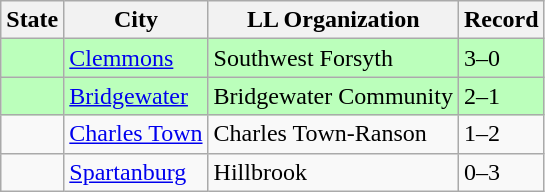<table class="wikitable">
<tr>
<th>State</th>
<th>City</th>
<th>LL Organization</th>
<th>Record</th>
</tr>
<tr bgcolor=#bbffbb>
<td><strong></strong></td>
<td><a href='#'>Clemmons</a></td>
<td>Southwest Forsyth</td>
<td>3–0</td>
</tr>
<tr bgcolor=#bbffbb>
<td><strong></strong></td>
<td><a href='#'>Bridgewater</a></td>
<td>Bridgewater Community</td>
<td>2–1</td>
</tr>
<tr>
<td><strong></strong></td>
<td><a href='#'>Charles Town</a></td>
<td>Charles Town-Ranson</td>
<td>1–2</td>
</tr>
<tr>
<td><strong></strong></td>
<td><a href='#'>Spartanburg</a></td>
<td>Hillbrook</td>
<td>0–3</td>
</tr>
</table>
